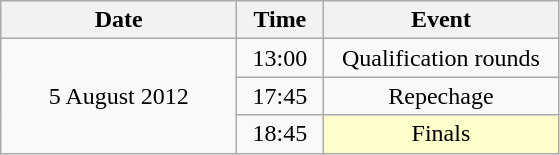<table class = "wikitable" style="text-align:center;">
<tr>
<th width=150>Date</th>
<th width=50>Time</th>
<th width=150>Event</th>
</tr>
<tr>
<td rowspan=3>5 August 2012</td>
<td>13:00</td>
<td>Qualification rounds</td>
</tr>
<tr>
<td>17:45</td>
<td>Repechage</td>
</tr>
<tr>
<td>18:45</td>
<td bgcolor=ffffcc>Finals</td>
</tr>
</table>
